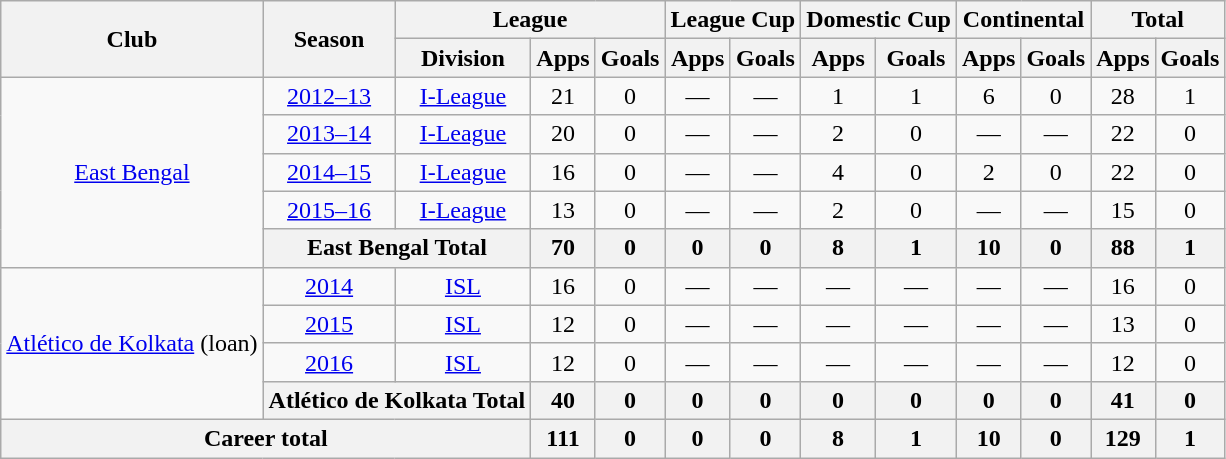<table class="wikitable" style="text-align: center;">
<tr>
<th rowspan="2">Club</th>
<th rowspan="2">Season</th>
<th colspan="3">League</th>
<th colspan="2">League Cup</th>
<th colspan="2">Domestic Cup</th>
<th colspan="2">Continental</th>
<th colspan="2">Total</th>
</tr>
<tr>
<th>Division</th>
<th>Apps</th>
<th>Goals</th>
<th>Apps</th>
<th>Goals</th>
<th>Apps</th>
<th>Goals</th>
<th>Apps</th>
<th>Goals</th>
<th>Apps</th>
<th>Goals</th>
</tr>
<tr>
<td rowspan="5"><a href='#'>East Bengal</a></td>
<td><a href='#'>2012–13</a></td>
<td><a href='#'>I-League</a></td>
<td>21</td>
<td>0</td>
<td>—</td>
<td>—</td>
<td>1</td>
<td>1</td>
<td>6</td>
<td>0</td>
<td>28</td>
<td>1</td>
</tr>
<tr>
<td><a href='#'>2013–14</a></td>
<td><a href='#'>I-League</a></td>
<td>20</td>
<td>0</td>
<td>—</td>
<td>—</td>
<td>2</td>
<td>0</td>
<td>—</td>
<td>—</td>
<td>22</td>
<td>0</td>
</tr>
<tr>
<td><a href='#'>2014–15</a></td>
<td><a href='#'>I-League</a></td>
<td>16</td>
<td>0</td>
<td>—</td>
<td>—</td>
<td>4</td>
<td>0</td>
<td>2</td>
<td>0</td>
<td>22</td>
<td>0</td>
</tr>
<tr>
<td><a href='#'>2015–16</a></td>
<td><a href='#'>I-League</a></td>
<td>13</td>
<td>0</td>
<td>—</td>
<td>—</td>
<td>2</td>
<td>0</td>
<td>—</td>
<td>—</td>
<td>15</td>
<td>0</td>
</tr>
<tr>
<th colspan="2">East Bengal Total</th>
<th>70</th>
<th>0</th>
<th>0</th>
<th>0</th>
<th>8</th>
<th>1</th>
<th>10</th>
<th>0</th>
<th>88</th>
<th>1</th>
</tr>
<tr>
<td rowspan="4"><a href='#'>Atlético de Kolkata</a> (loan)</td>
<td><a href='#'>2014</a></td>
<td><a href='#'>ISL</a></td>
<td>16</td>
<td>0</td>
<td>—</td>
<td>—</td>
<td>—</td>
<td>—</td>
<td>—</td>
<td>—</td>
<td>16</td>
<td>0</td>
</tr>
<tr>
<td><a href='#'>2015</a></td>
<td><a href='#'>ISL</a></td>
<td>12</td>
<td>0</td>
<td>—</td>
<td>—</td>
<td>—</td>
<td>—</td>
<td>—</td>
<td>—</td>
<td>13</td>
<td>0</td>
</tr>
<tr>
<td><a href='#'>2016</a></td>
<td><a href='#'>ISL</a></td>
<td>12</td>
<td>0</td>
<td>—</td>
<td>—</td>
<td>—</td>
<td>—</td>
<td>—</td>
<td>—</td>
<td>12</td>
<td>0</td>
</tr>
<tr>
<th colspan="2">Atlético de Kolkata Total</th>
<th>40</th>
<th>0</th>
<th>0</th>
<th>0</th>
<th>0</th>
<th>0</th>
<th>0</th>
<th>0</th>
<th>41</th>
<th>0</th>
</tr>
<tr>
<th colspan="3">Career total</th>
<th>111</th>
<th>0</th>
<th>0</th>
<th>0</th>
<th>8</th>
<th>1</th>
<th>10</th>
<th>0</th>
<th>129</th>
<th>1</th>
</tr>
</table>
